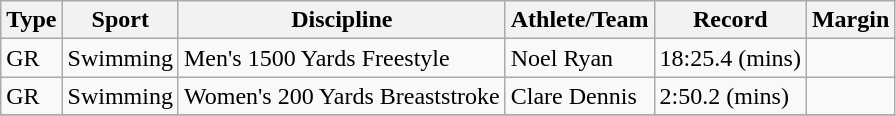<table class="wikitable">
<tr>
<th>Type</th>
<th>Sport</th>
<th>Discipline</th>
<th>Athlete/Team</th>
<th>Record</th>
<th>Margin</th>
</tr>
<tr>
<td>GR</td>
<td>Swimming</td>
<td>Men's 1500 Yards Freestyle</td>
<td>Noel Ryan</td>
<td>18:25.4 (mins)</td>
<td></td>
</tr>
<tr>
<td>GR</td>
<td>Swimming</td>
<td>Women's 200 Yards Breaststroke</td>
<td>Clare Dennis</td>
<td>2:50.2 (mins)</td>
<td></td>
</tr>
<tr>
</tr>
</table>
